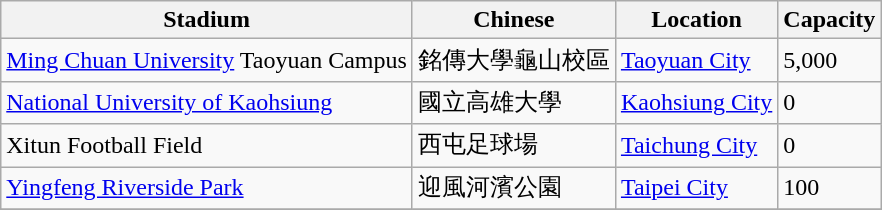<table class="wikitable sortable">
<tr>
<th>Stadium</th>
<th>Chinese</th>
<th>Location</th>
<th>Capacity</th>
</tr>
<tr>
<td><a href='#'>Ming Chuan University</a> Taoyuan Campus</td>
<td>銘傳大學龜山校區</td>
<td><a href='#'>Taoyuan City</a></td>
<td>5,000</td>
</tr>
<tr>
<td><a href='#'>National University of Kaohsiung</a></td>
<td>國立高雄大學</td>
<td><a href='#'>Kaohsiung City</a></td>
<td>0</td>
</tr>
<tr>
<td>Xitun Football Field</td>
<td>西屯足球場</td>
<td><a href='#'>Taichung City</a></td>
<td>0</td>
</tr>
<tr>
<td><a href='#'>Yingfeng Riverside Park</a></td>
<td>迎風河濱公園</td>
<td><a href='#'>Taipei City</a></td>
<td>100</td>
</tr>
<tr>
</tr>
</table>
